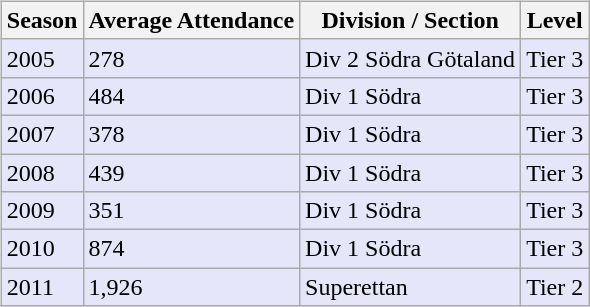<table>
<tr>
<td valign="top" width=0%><br><table class="wikitable">
<tr style="background:#f0f6fa;">
<th><strong>Season</strong></th>
<th><strong>Average Attendance</strong></th>
<th><strong>Division / Section</strong></th>
<th><strong>Level</strong></th>
</tr>
<tr>
<td style="background:#E6E6FA;">2005</td>
<td style="background:#E6E6FA;">278</td>
<td style="background:#E6E6FA;">Div 2 Södra Götaland</td>
<td style="background:#E6E6FA;">Tier 3</td>
</tr>
<tr>
<td style="background:#E6E6FA;">2006</td>
<td style="background:#E6E6FA;">484</td>
<td style="background:#E6E6FA;">Div 1 Södra</td>
<td style="background:#E6E6FA;">Tier 3</td>
</tr>
<tr>
<td style="background:#E6E6FA;">2007</td>
<td style="background:#E6E6FA;">378</td>
<td style="background:#E6E6FA;">Div 1 Södra</td>
<td style="background:#E6E6FA;">Tier 3</td>
</tr>
<tr>
<td style="background:#E6E6FA;">2008</td>
<td style="background:#E6E6FA;">439</td>
<td style="background:#E6E6FA;">Div 1 Södra</td>
<td style="background:#E6E6FA;">Tier 3</td>
</tr>
<tr>
<td style="background:#E6E6FA;">2009</td>
<td style="background:#E6E6FA;">351</td>
<td style="background:#E6E6FA;">Div 1 Södra</td>
<td style="background:#E6E6FA;">Tier 3</td>
</tr>
<tr>
<td style="background:#E6E6FA;">2010</td>
<td style="background:#E6E6FA;">874</td>
<td style="background:#E6E6FA;">Div 1 Södra</td>
<td style="background:#E6E6FA;">Tier 3</td>
</tr>
<tr>
<td style="background:#E6E6FA;">2011</td>
<td style="background:#E6E6FA;">1,926</td>
<td style="background:#E6E6FA;">Superettan</td>
<td style="background:#E6E6FA;">Tier 2</td>
</tr>
</table>
</td>
</tr>
</table>
